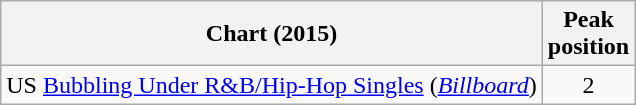<table class="wikitable">
<tr>
<th>Chart (2015)</th>
<th>Peak<br>position</th>
</tr>
<tr>
<td>US <a href='#'>Bubbling Under R&B/Hip-Hop Singles</a> (<a href='#'><em>Billboard</em></a>)</td>
<td style="text-align:center;">2</td>
</tr>
</table>
